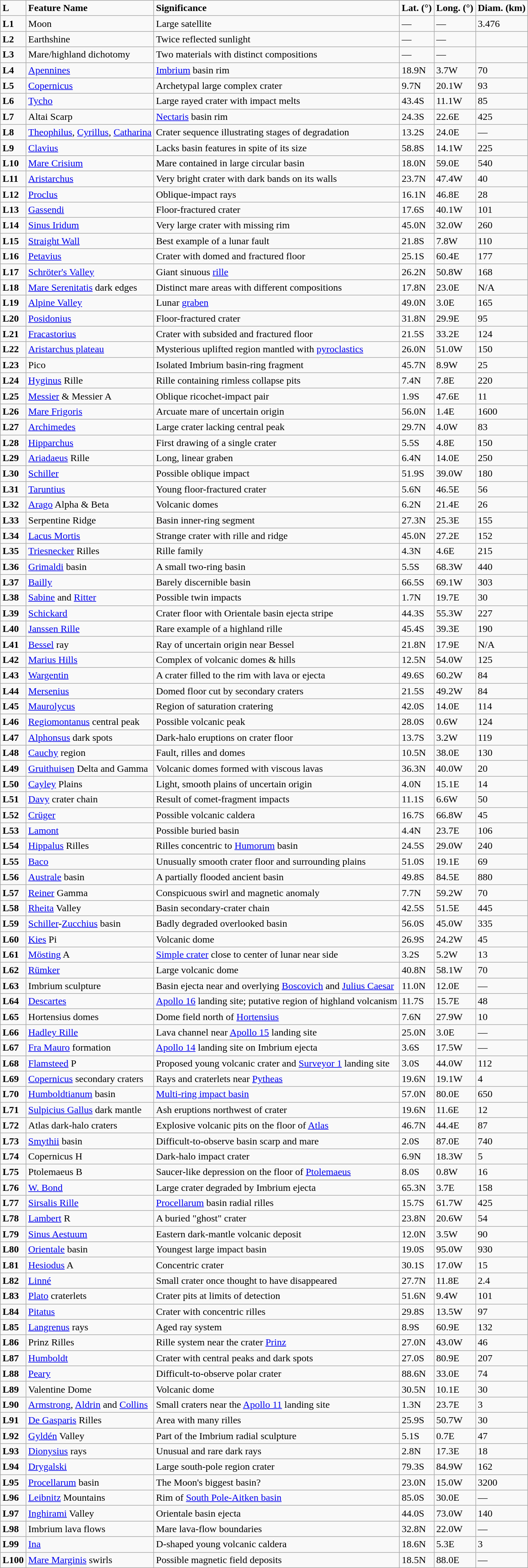<table class="wikitable">
<tr>
<td><strong>L</strong></td>
<td><strong>Feature Name</strong></td>
<td><strong>Significance</strong></td>
<td><strong>Lat. (°)</strong></td>
<td><strong>Long. (°)</strong></td>
<td><strong>Diam. (km)</strong></td>
</tr>
<tr>
<td><strong>L1</strong></td>
<td>Moon</td>
<td>Large satellite</td>
<td>—</td>
<td>—</td>
<td>3.476</td>
</tr>
<tr>
<td><strong>L2</strong></td>
<td>Earthshine</td>
<td>Twice reflected sunlight</td>
<td>—</td>
<td>—</td>
<td></td>
</tr>
<tr>
<td><strong>L3</strong></td>
<td>Mare/highland dichotomy</td>
<td>Two materials with distinct compositions</td>
<td>—</td>
<td>—</td>
<td></td>
</tr>
<tr>
<td><strong>L4</strong></td>
<td><a href='#'>Apennines</a></td>
<td><a href='#'>Imbrium</a> basin rim</td>
<td>18.9N</td>
<td>3.7W</td>
<td>70</td>
</tr>
<tr>
<td><strong>L5</strong></td>
<td><a href='#'>Copernicus</a></td>
<td>Archetypal large complex crater</td>
<td>9.7N</td>
<td>20.1W</td>
<td>93</td>
</tr>
<tr>
<td><strong>L6</strong></td>
<td><a href='#'>Tycho</a></td>
<td>Large rayed crater with impact melts</td>
<td>43.4S</td>
<td>11.1W</td>
<td>85</td>
</tr>
<tr>
<td><strong>L7</strong></td>
<td>Altai Scarp</td>
<td><a href='#'>Nectaris</a> basin rim</td>
<td>24.3S</td>
<td>22.6E</td>
<td>425</td>
</tr>
<tr>
<td><strong>L8</strong></td>
<td><a href='#'>Theophilus</a>, <a href='#'>Cyrillus</a>, <a href='#'>Catharina</a></td>
<td>Crater sequence illustrating stages of degradation</td>
<td>13.2S</td>
<td>24.0E</td>
<td>—</td>
</tr>
<tr>
<td><strong>L9</strong></td>
<td><a href='#'>Clavius</a></td>
<td>Lacks basin features in spite of its size</td>
<td>58.8S</td>
<td>14.1W</td>
<td>225</td>
</tr>
<tr>
<td><strong>L10</strong></td>
<td><a href='#'>Mare Crisium</a></td>
<td>Mare contained in large circular basin</td>
<td>18.0N</td>
<td>59.0E</td>
<td>540</td>
</tr>
<tr>
<td><strong>L11</strong></td>
<td><a href='#'>Aristarchus</a></td>
<td>Very bright crater with dark bands on its walls</td>
<td>23.7N</td>
<td>47.4W</td>
<td>40</td>
</tr>
<tr>
<td><strong>L12</strong></td>
<td><a href='#'>Proclus</a></td>
<td>Oblique-impact rays</td>
<td>16.1N</td>
<td>46.8E</td>
<td>28</td>
</tr>
<tr>
<td><strong>L13</strong></td>
<td><a href='#'>Gassendi</a></td>
<td>Floor-fractured crater</td>
<td>17.6S</td>
<td>40.1W</td>
<td>101</td>
</tr>
<tr>
<td><strong>L14</strong></td>
<td><a href='#'>Sinus Iridum</a></td>
<td>Very large crater with missing rim</td>
<td>45.0N</td>
<td>32.0W</td>
<td>260</td>
</tr>
<tr>
<td><strong>L15</strong></td>
<td><a href='#'>Straight Wall</a></td>
<td>Best example of a lunar fault</td>
<td>21.8S</td>
<td>7.8W</td>
<td>110</td>
</tr>
<tr>
<td><strong>L16</strong></td>
<td><a href='#'>Petavius</a></td>
<td>Crater with domed and fractured floor</td>
<td>25.1S</td>
<td>60.4E</td>
<td>177</td>
</tr>
<tr>
<td><strong>L17</strong></td>
<td><a href='#'>Schröter's Valley</a></td>
<td>Giant sinuous <a href='#'>rille</a></td>
<td>26.2N</td>
<td>50.8W</td>
<td>168</td>
</tr>
<tr>
<td><strong>L18</strong></td>
<td><a href='#'>Mare Serenitatis</a> dark edges</td>
<td>Distinct mare areas with different compositions</td>
<td>17.8N</td>
<td>23.0E</td>
<td>N/A</td>
</tr>
<tr>
<td><strong>L19</strong></td>
<td><a href='#'>Alpine Valley</a></td>
<td>Lunar <a href='#'>graben</a></td>
<td>49.0N</td>
<td>3.0E</td>
<td>165</td>
</tr>
<tr>
<td><strong>L20</strong></td>
<td><a href='#'>Posidonius</a></td>
<td>Floor-fractured crater</td>
<td>31.8N</td>
<td>29.9E</td>
<td>95</td>
</tr>
<tr>
<td><strong>L21</strong></td>
<td><a href='#'>Fracastorius</a></td>
<td>Crater with subsided and fractured floor</td>
<td>21.5S</td>
<td>33.2E</td>
<td>124</td>
</tr>
<tr>
<td><strong>L22</strong></td>
<td><a href='#'>Aristarchus plateau</a></td>
<td>Mysterious uplifted region mantled with <a href='#'>pyroclastics</a></td>
<td>26.0N</td>
<td>51.0W</td>
<td>150</td>
</tr>
<tr>
<td><strong>L23</strong></td>
<td>Pico</td>
<td>Isolated Imbrium basin-ring fragment</td>
<td>45.7N</td>
<td>8.9W</td>
<td>25</td>
</tr>
<tr>
<td><strong>L24</strong></td>
<td><a href='#'>Hyginus</a> Rille</td>
<td>Rille containing rimless collapse pits</td>
<td>7.4N</td>
<td>7.8E</td>
<td>220</td>
</tr>
<tr>
<td><strong>L25</strong></td>
<td><a href='#'>Messier</a> & Messier A</td>
<td>Oblique ricochet-impact pair</td>
<td>1.9S</td>
<td>47.6E</td>
<td>11</td>
</tr>
<tr>
<td><strong>L26</strong></td>
<td><a href='#'>Mare Frigoris</a></td>
<td>Arcuate mare of uncertain origin</td>
<td>56.0N</td>
<td>1.4E</td>
<td>1600</td>
</tr>
<tr>
<td><strong>L27</strong></td>
<td><a href='#'>Archimedes</a></td>
<td>Large crater lacking central peak</td>
<td>29.7N</td>
<td>4.0W</td>
<td>83</td>
</tr>
<tr>
<td><strong>L28</strong></td>
<td><a href='#'>Hipparchus</a></td>
<td>First drawing of a single crater</td>
<td>5.5S</td>
<td>4.8E</td>
<td>150</td>
</tr>
<tr>
<td><strong>L29</strong></td>
<td><a href='#'>Ariadaeus</a> Rille</td>
<td>Long, linear graben</td>
<td>6.4N</td>
<td>14.0E</td>
<td>250</td>
</tr>
<tr>
<td><strong>L30</strong></td>
<td><a href='#'>Schiller</a></td>
<td>Possible oblique impact</td>
<td>51.9S</td>
<td>39.0W</td>
<td>180</td>
</tr>
<tr>
<td><strong>L31</strong></td>
<td><a href='#'>Taruntius</a></td>
<td>Young floor-fractured crater</td>
<td>5.6N</td>
<td>46.5E</td>
<td>56</td>
</tr>
<tr>
<td><strong>L32</strong></td>
<td><a href='#'>Arago</a> Alpha & Beta</td>
<td>Volcanic domes</td>
<td>6.2N</td>
<td>21.4E</td>
<td>26</td>
</tr>
<tr>
<td><strong>L33</strong></td>
<td>Serpentine Ridge</td>
<td>Basin inner-ring segment</td>
<td>27.3N</td>
<td>25.3E</td>
<td>155</td>
</tr>
<tr>
<td><strong>L34</strong></td>
<td><a href='#'>Lacus Mortis</a></td>
<td>Strange crater with rille and ridge</td>
<td>45.0N</td>
<td>27.2E</td>
<td>152</td>
</tr>
<tr>
<td><strong>L35</strong></td>
<td><a href='#'>Triesnecker</a> Rilles</td>
<td>Rille family</td>
<td>4.3N</td>
<td>4.6E</td>
<td>215</td>
</tr>
<tr>
<td><strong>L36</strong></td>
<td><a href='#'>Grimaldi</a> basin</td>
<td>A small two-ring basin</td>
<td>5.5S</td>
<td>68.3W</td>
<td>440</td>
</tr>
<tr>
<td><strong>L37</strong></td>
<td><a href='#'>Bailly</a></td>
<td>Barely discernible basin</td>
<td>66.5S</td>
<td>69.1W</td>
<td>303</td>
</tr>
<tr>
<td><strong>L38</strong></td>
<td><a href='#'>Sabine</a> and <a href='#'>Ritter</a></td>
<td>Possible twin impacts</td>
<td>1.7N</td>
<td>19.7E</td>
<td>30</td>
</tr>
<tr>
<td><strong>L39</strong></td>
<td><a href='#'>Schickard</a></td>
<td>Crater floor with Orientale basin ejecta stripe</td>
<td>44.3S</td>
<td>55.3W</td>
<td>227</td>
</tr>
<tr>
<td><strong>L40</strong></td>
<td><a href='#'>Janssen Rille</a></td>
<td>Rare example of a highland rille</td>
<td>45.4S</td>
<td>39.3E</td>
<td>190</td>
</tr>
<tr>
<td><strong>L41</strong></td>
<td><a href='#'>Bessel</a> ray</td>
<td>Ray of uncertain origin near Bessel</td>
<td>21.8N</td>
<td>17.9E</td>
<td>N/A</td>
</tr>
<tr>
<td><strong>L42</strong></td>
<td><a href='#'>Marius Hills</a></td>
<td>Complex of volcanic domes & hills</td>
<td>12.5N</td>
<td>54.0W</td>
<td>125</td>
</tr>
<tr>
<td><strong>L43</strong></td>
<td><a href='#'>Wargentin</a></td>
<td>A crater filled to the rim with lava or ejecta</td>
<td>49.6S</td>
<td>60.2W</td>
<td>84</td>
</tr>
<tr>
<td><strong>L44</strong></td>
<td><a href='#'>Mersenius</a></td>
<td>Domed floor cut by secondary craters</td>
<td>21.5S</td>
<td>49.2W</td>
<td>84</td>
</tr>
<tr>
<td><strong>L45</strong></td>
<td><a href='#'>Maurolycus</a></td>
<td>Region of saturation cratering</td>
<td>42.0S</td>
<td>14.0E</td>
<td>114</td>
</tr>
<tr>
<td><strong>L46</strong></td>
<td><a href='#'>Regiomontanus</a> central peak</td>
<td>Possible volcanic peak</td>
<td>28.0S</td>
<td>0.6W</td>
<td>124</td>
</tr>
<tr>
<td><strong>L47</strong></td>
<td><a href='#'>Alphonsus</a> dark spots</td>
<td>Dark-halo eruptions on crater floor</td>
<td>13.7S</td>
<td>3.2W</td>
<td>119</td>
</tr>
<tr>
<td><strong>L48</strong></td>
<td><a href='#'>Cauchy</a> region</td>
<td>Fault, rilles and domes</td>
<td>10.5N</td>
<td>38.0E</td>
<td>130</td>
</tr>
<tr>
<td><strong>L49</strong></td>
<td><a href='#'>Gruithuisen</a> Delta and Gamma</td>
<td>Volcanic domes formed with viscous lavas</td>
<td>36.3N</td>
<td>40.0W</td>
<td>20</td>
</tr>
<tr>
<td><strong>L50</strong></td>
<td><a href='#'>Cayley</a> Plains</td>
<td>Light, smooth plains of uncertain origin</td>
<td>4.0N</td>
<td>15.1E</td>
<td>14</td>
</tr>
<tr>
<td><strong>L51</strong></td>
<td><a href='#'>Davy</a> crater chain</td>
<td>Result of comet-fragment impacts</td>
<td>11.1S</td>
<td>6.6W</td>
<td>50</td>
</tr>
<tr>
<td><strong>L52</strong></td>
<td><a href='#'>Crüger</a></td>
<td>Possible volcanic caldera</td>
<td>16.7S</td>
<td>66.8W</td>
<td>45</td>
</tr>
<tr>
<td><strong>L53</strong></td>
<td><a href='#'>Lamont</a></td>
<td>Possible buried basin</td>
<td>4.4N</td>
<td>23.7E</td>
<td>106</td>
</tr>
<tr>
<td><strong>L54</strong></td>
<td><a href='#'>Hippalus</a> Rilles</td>
<td>Rilles concentric to <a href='#'>Humorum</a> basin</td>
<td>24.5S</td>
<td>29.0W</td>
<td>240</td>
</tr>
<tr>
<td><strong>L55</strong></td>
<td><a href='#'>Baco</a></td>
<td>Unusually smooth crater floor and surrounding plains</td>
<td>51.0S</td>
<td>19.1E</td>
<td>69</td>
</tr>
<tr>
<td><strong>L56</strong></td>
<td><a href='#'>Australe</a> basin</td>
<td>A partially flooded ancient basin</td>
<td>49.8S</td>
<td>84.5E</td>
<td>880</td>
</tr>
<tr>
<td><strong>L57</strong></td>
<td><a href='#'>Reiner</a> Gamma</td>
<td>Conspicuous swirl and magnetic anomaly</td>
<td>7.7N</td>
<td>59.2W</td>
<td>70</td>
</tr>
<tr>
<td><strong>L58</strong></td>
<td><a href='#'>Rheita</a> Valley</td>
<td>Basin secondary-crater chain</td>
<td>42.5S</td>
<td>51.5E</td>
<td>445</td>
</tr>
<tr>
<td><strong>L59</strong></td>
<td><a href='#'>Schiller</a>-<a href='#'>Zucchius</a> basin</td>
<td>Badly degraded overlooked basin</td>
<td>56.0S</td>
<td>45.0W</td>
<td>335</td>
</tr>
<tr>
<td><strong>L60</strong></td>
<td><a href='#'>Kies</a> Pi</td>
<td>Volcanic dome</td>
<td>26.9S</td>
<td>24.2W</td>
<td>45</td>
</tr>
<tr>
<td><strong>L61</strong></td>
<td><a href='#'>Mösting</a> A</td>
<td><a href='#'>Simple crater</a> close to center of lunar near side</td>
<td>3.2S</td>
<td>5.2W</td>
<td>13</td>
</tr>
<tr>
<td><strong>L62</strong></td>
<td><a href='#'>Rümker</a></td>
<td>Large volcanic dome</td>
<td>40.8N</td>
<td>58.1W</td>
<td>70</td>
</tr>
<tr>
<td><strong>L63</strong></td>
<td>Imbrium sculpture</td>
<td>Basin ejecta near and overlying <a href='#'>Boscovich</a> and <a href='#'>Julius Caesar</a></td>
<td>11.0N</td>
<td>12.0E</td>
<td>—</td>
</tr>
<tr>
<td><strong>L64</strong></td>
<td><a href='#'>Descartes</a></td>
<td><a href='#'>Apollo 16</a> landing site; putative region of highland volcanism</td>
<td>11.7S</td>
<td>15.7E</td>
<td>48</td>
</tr>
<tr>
<td><strong>L65</strong></td>
<td>Hortensius domes</td>
<td>Dome field north of <a href='#'>Hortensius</a></td>
<td>7.6N</td>
<td>27.9W</td>
<td>10</td>
</tr>
<tr>
<td><strong>L66</strong></td>
<td><a href='#'>Hadley Rille</a></td>
<td>Lava channel near <a href='#'>Apollo 15</a> landing site</td>
<td>25.0N</td>
<td>3.0E</td>
<td>—</td>
</tr>
<tr>
<td><strong>L67</strong></td>
<td><a href='#'>Fra Mauro</a> formation</td>
<td><a href='#'>Apollo 14</a> landing site on Imbrium ejecta</td>
<td>3.6S</td>
<td>17.5W</td>
<td>—</td>
</tr>
<tr>
<td><strong>L68</strong></td>
<td><a href='#'>Flamsteed</a> P</td>
<td>Proposed young volcanic crater and <a href='#'>Surveyor 1</a> landing site</td>
<td>3.0S</td>
<td>44.0W</td>
<td>112</td>
</tr>
<tr>
<td><strong>L69</strong></td>
<td><a href='#'>Copernicus</a> secondary craters</td>
<td>Rays and craterlets near <a href='#'>Pytheas</a></td>
<td>19.6N</td>
<td>19.1W</td>
<td>4</td>
</tr>
<tr>
<td><strong>L70</strong></td>
<td><a href='#'>Humboldtianum</a> basin</td>
<td><a href='#'>Multi-ring impact basin</a></td>
<td>57.0N</td>
<td>80.0E</td>
<td>650</td>
</tr>
<tr>
<td><strong>L71</strong></td>
<td><a href='#'>Sulpicius Gallus</a> dark mantle</td>
<td>Ash eruptions northwest of crater</td>
<td>19.6N</td>
<td>11.6E</td>
<td>12</td>
</tr>
<tr>
<td><strong>L72</strong></td>
<td>Atlas dark-halo craters</td>
<td>Explosive volcanic pits on the floor of <a href='#'>Atlas</a></td>
<td>46.7N</td>
<td>44.4E</td>
<td>87</td>
</tr>
<tr>
<td><strong>L73</strong></td>
<td><a href='#'>Smythii</a> basin</td>
<td>Difficult-to-observe basin scarp and mare</td>
<td>2.0S</td>
<td>87.0E</td>
<td>740</td>
</tr>
<tr>
<td><strong>L74</strong></td>
<td>Copernicus H</td>
<td>Dark-halo impact crater</td>
<td>6.9N</td>
<td>18.3W</td>
<td>5</td>
</tr>
<tr>
<td><strong>L75</strong></td>
<td>Ptolemaeus B</td>
<td>Saucer-like depression on the floor of <a href='#'>Ptolemaeus</a></td>
<td>8.0S</td>
<td>0.8W</td>
<td>16</td>
</tr>
<tr>
<td><strong>L76</strong></td>
<td><a href='#'>W. Bond</a></td>
<td>Large crater degraded by Imbrium ejecta</td>
<td>65.3N</td>
<td>3.7E</td>
<td>158</td>
</tr>
<tr>
<td><strong>L77</strong></td>
<td><a href='#'>Sirsalis Rille</a></td>
<td><a href='#'>Procellarum</a> basin radial rilles</td>
<td>15.7S</td>
<td>61.7W</td>
<td>425</td>
</tr>
<tr>
<td><strong>L78</strong></td>
<td><a href='#'>Lambert</a> R</td>
<td>A buried "ghost" crater</td>
<td>23.8N</td>
<td>20.6W</td>
<td>54</td>
</tr>
<tr>
<td><strong>L79</strong></td>
<td><a href='#'>Sinus Aestuum</a></td>
<td>Eastern dark-mantle volcanic deposit</td>
<td>12.0N</td>
<td>3.5W</td>
<td>90</td>
</tr>
<tr>
<td><strong>L80</strong></td>
<td><a href='#'>Orientale</a> basin</td>
<td>Youngest large impact basin</td>
<td>19.0S</td>
<td>95.0W</td>
<td>930</td>
</tr>
<tr>
<td><strong>L81</strong></td>
<td><a href='#'>Hesiodus</a> A</td>
<td>Concentric crater</td>
<td>30.1S</td>
<td>17.0W</td>
<td>15</td>
</tr>
<tr>
<td><strong>L82</strong></td>
<td><a href='#'>Linné</a></td>
<td>Small crater once thought to have disappeared</td>
<td>27.7N</td>
<td>11.8E</td>
<td>2.4</td>
</tr>
<tr>
<td><strong>L83</strong></td>
<td><a href='#'>Plato</a> craterlets</td>
<td>Crater pits at limits of detection</td>
<td>51.6N</td>
<td>9.4W</td>
<td>101</td>
</tr>
<tr>
<td><strong>L84</strong></td>
<td><a href='#'>Pitatus</a></td>
<td>Crater with concentric rilles</td>
<td>29.8S</td>
<td>13.5W</td>
<td>97</td>
</tr>
<tr>
<td><strong>L85</strong></td>
<td><a href='#'>Langrenus</a> rays</td>
<td>Aged ray system</td>
<td>8.9S</td>
<td>60.9E</td>
<td>132</td>
</tr>
<tr>
<td><strong>L86</strong></td>
<td>Prinz Rilles</td>
<td>Rille system near the crater <a href='#'>Prinz</a></td>
<td>27.0N</td>
<td>43.0W</td>
<td>46</td>
</tr>
<tr>
<td><strong>L87</strong></td>
<td><a href='#'>Humboldt</a></td>
<td>Crater with central peaks and dark spots</td>
<td>27.0S</td>
<td>80.9E</td>
<td>207</td>
</tr>
<tr>
<td><strong>L88</strong></td>
<td><a href='#'>Peary</a></td>
<td>Difficult-to-observe polar crater</td>
<td>88.6N</td>
<td>33.0E</td>
<td>74</td>
</tr>
<tr>
<td><strong>L89</strong></td>
<td>Valentine Dome</td>
<td>Volcanic dome</td>
<td>30.5N</td>
<td>10.1E</td>
<td>30</td>
</tr>
<tr>
<td><strong>L90</strong></td>
<td><a href='#'>Armstrong</a>, <a href='#'>Aldrin</a> and <a href='#'>Collins</a></td>
<td>Small craters near the <a href='#'>Apollo 11</a> landing site</td>
<td>1.3N</td>
<td>23.7E</td>
<td>3</td>
</tr>
<tr>
<td><strong>L91</strong></td>
<td><a href='#'>De Gasparis</a> Rilles</td>
<td>Area with many rilles</td>
<td>25.9S</td>
<td>50.7W</td>
<td>30</td>
</tr>
<tr>
<td><strong>L92</strong></td>
<td><a href='#'>Gyldén</a> Valley</td>
<td>Part of the Imbrium radial sculpture</td>
<td>5.1S</td>
<td>0.7E</td>
<td>47</td>
</tr>
<tr>
<td><strong>L93</strong></td>
<td><a href='#'>Dionysius</a> rays</td>
<td>Unusual and rare dark rays</td>
<td>2.8N</td>
<td>17.3E</td>
<td>18</td>
</tr>
<tr>
<td><strong>L94</strong></td>
<td><a href='#'>Drygalski</a></td>
<td>Large south-pole region crater</td>
<td>79.3S</td>
<td>84.9W</td>
<td>162</td>
</tr>
<tr>
<td><strong>L95</strong></td>
<td><a href='#'>Procellarum</a> basin</td>
<td>The Moon's biggest basin?</td>
<td>23.0N</td>
<td>15.0W</td>
<td>3200</td>
</tr>
<tr>
<td><strong>L96</strong></td>
<td><a href='#'>Leibnitz</a> Mountains</td>
<td>Rim of <a href='#'>South Pole-Aitken basin</a></td>
<td>85.0S</td>
<td>30.0E</td>
<td>—</td>
</tr>
<tr>
<td><strong>L97</strong></td>
<td><a href='#'>Inghirami</a> Valley</td>
<td>Orientale basin ejecta</td>
<td>44.0S</td>
<td>73.0W</td>
<td>140</td>
</tr>
<tr>
<td><strong>L98</strong></td>
<td>Imbrium lava flows</td>
<td>Mare lava-flow boundaries</td>
<td>32.8N</td>
<td>22.0W</td>
<td>—</td>
</tr>
<tr>
<td><strong>L99</strong></td>
<td><a href='#'>Ina</a></td>
<td>D-shaped young volcanic caldera</td>
<td>18.6N</td>
<td>5.3E</td>
<td>3</td>
</tr>
<tr>
<td><strong>L100</strong></td>
<td><a href='#'>Mare Marginis</a> swirls</td>
<td>Possible magnetic field deposits</td>
<td>18.5N</td>
<td>88.0E</td>
<td>—</td>
</tr>
</table>
